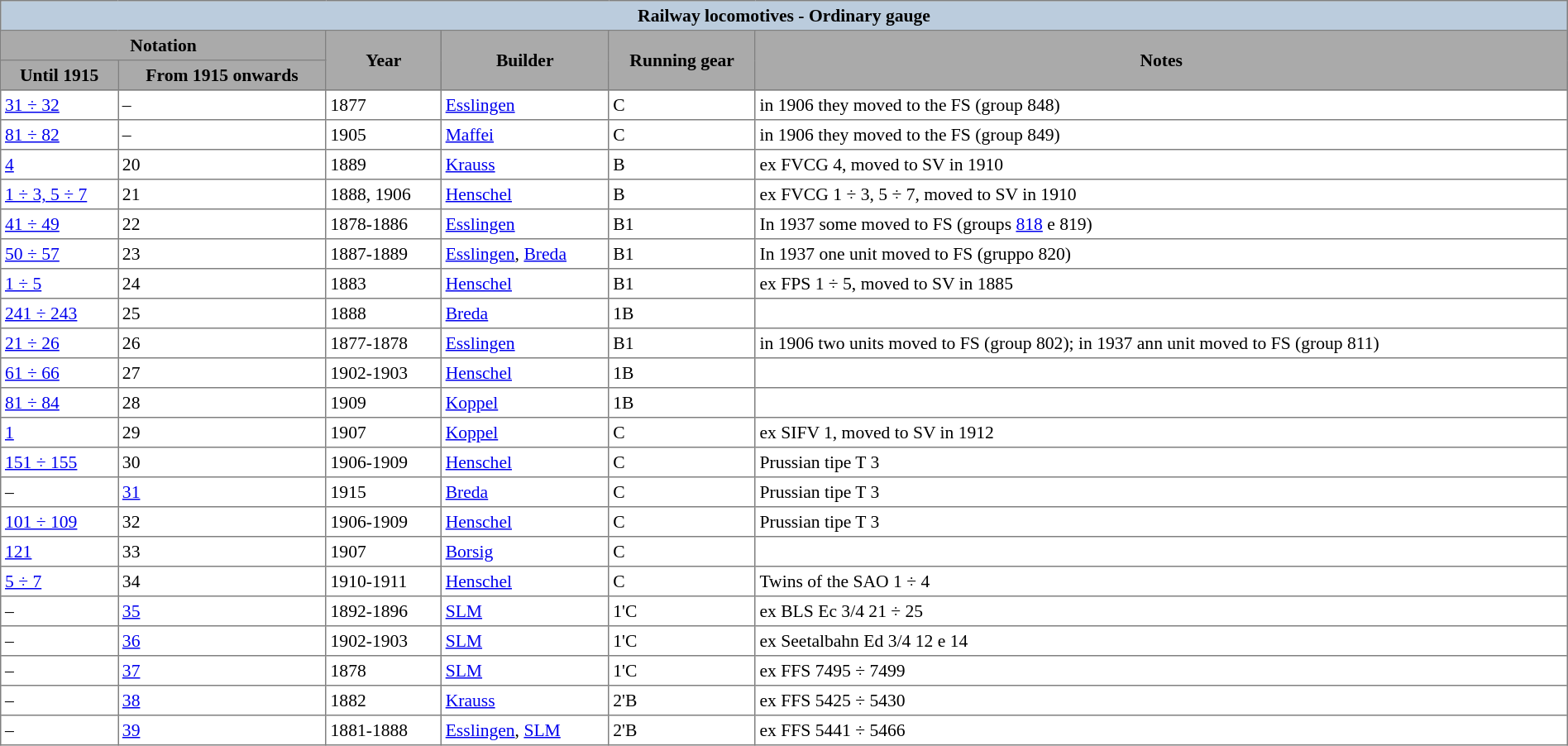<table width="100%" cellpadding="3" cellspacing="0" border="1" style="border: gray solid 1px; border-collapse: collapse; font-size:90%">
<tr bgcolor = "#BBCCDD">
<th colspan = "6">Railway locomotives - Ordinary gauge</th>
</tr>
<tr bgcolor="#AAAAAA">
<th colspan = "2">Notation</th>
<th rowspan = "2">Year</th>
<th rowspan = "2">Builder</th>
<th rowspan = "2">Running gear</th>
<th rowspan = "2">Notes</th>
</tr>
<tr bgcolor="#AAAAAA">
<th>Until 1915</th>
<th>From 1915 onwards</th>
</tr>
<tr>
<td><a href='#'>31 ÷ 32</a></td>
<td>–</td>
<td>1877</td>
<td><a href='#'>Esslingen</a></td>
<td>C</td>
<td>in 1906 they moved to the FS  (group 848)</td>
</tr>
<tr>
<td><a href='#'>81 ÷ 82</a></td>
<td>–</td>
<td>1905</td>
<td><a href='#'>Maffei</a></td>
<td>C</td>
<td>in 1906 they moved to the FS (group 849)</td>
</tr>
<tr>
<td><a href='#'>4</a></td>
<td>20</td>
<td>1889</td>
<td><a href='#'>Krauss</a></td>
<td>B</td>
<td>ex FVCG 4,  moved to SV in 1910</td>
</tr>
<tr>
<td><a href='#'>1 ÷ 3, 5 ÷ 7</a></td>
<td>21</td>
<td>1888, 1906</td>
<td><a href='#'>Henschel</a></td>
<td>B</td>
<td>ex FVCG 1 ÷ 3, 5 ÷ 7, moved to SV in 1910</td>
</tr>
<tr>
<td><a href='#'>41 ÷ 49</a></td>
<td>22</td>
<td>1878-1886</td>
<td><a href='#'>Esslingen</a></td>
<td>B1</td>
<td>In 1937 some moved to FS (groups <a href='#'>818</a> e 819)</td>
</tr>
<tr>
<td><a href='#'>50 ÷ 57</a></td>
<td>23</td>
<td>1887-1889</td>
<td><a href='#'>Esslingen</a>, <a href='#'>Breda</a></td>
<td>B1</td>
<td>In 1937 one unit moved to FS  (gruppo 820)</td>
</tr>
<tr>
<td><a href='#'>1 ÷ 5</a></td>
<td>24</td>
<td>1883</td>
<td><a href='#'>Henschel</a></td>
<td>B1</td>
<td>ex FPS 1 ÷ 5, moved to SV in 1885</td>
</tr>
<tr>
<td><a href='#'>241 ÷ 243</a></td>
<td>25</td>
<td>1888</td>
<td><a href='#'>Breda</a></td>
<td>1B</td>
<td></td>
</tr>
<tr>
<td><a href='#'>21 ÷ 26</a></td>
<td>26</td>
<td>1877-1878</td>
<td><a href='#'>Esslingen</a></td>
<td>B1</td>
<td>in 1906 two units moved to FS (group 802); in 1937 ann unit moved to FS (group 811)</td>
</tr>
<tr>
<td><a href='#'>61 ÷ 66</a></td>
<td>27</td>
<td>1902-1903</td>
<td><a href='#'>Henschel</a></td>
<td>1B</td>
<td></td>
</tr>
<tr>
<td><a href='#'>81 ÷ 84</a></td>
<td>28</td>
<td>1909</td>
<td><a href='#'>Koppel</a></td>
<td>1B</td>
<td></td>
</tr>
<tr>
<td><a href='#'>1</a></td>
<td>29</td>
<td>1907</td>
<td><a href='#'>Koppel</a></td>
<td>C</td>
<td>ex SIFV 1, moved to SV in 1912</td>
</tr>
<tr>
<td><a href='#'>151 ÷ 155</a></td>
<td>30</td>
<td>1906-1909</td>
<td><a href='#'>Henschel</a></td>
<td>C</td>
<td>Prussian tipe T 3</td>
</tr>
<tr>
<td>–</td>
<td><a href='#'>31</a></td>
<td>1915</td>
<td><a href='#'>Breda</a></td>
<td>C</td>
<td>Prussian tipe T 3</td>
</tr>
<tr>
<td><a href='#'>101 ÷ 109</a></td>
<td>32</td>
<td>1906-1909</td>
<td><a href='#'>Henschel</a></td>
<td>C</td>
<td>Prussian tipe T 3</td>
</tr>
<tr>
<td><a href='#'>121</a></td>
<td>33</td>
<td>1907</td>
<td><a href='#'>Borsig</a></td>
<td>C</td>
<td></td>
</tr>
<tr>
<td><a href='#'>5 ÷ 7</a></td>
<td>34</td>
<td>1910-1911</td>
<td><a href='#'>Henschel</a></td>
<td>C</td>
<td>Twins of the SAO 1 ÷ 4</td>
</tr>
<tr>
<td>–</td>
<td><a href='#'>35</a></td>
<td>1892-1896</td>
<td><a href='#'>SLM</a></td>
<td>1'C</td>
<td>ex BLS Ec 3/4 21 ÷ 25</td>
</tr>
<tr>
<td>–</td>
<td><a href='#'>36</a></td>
<td>1902-1903</td>
<td><a href='#'>SLM</a></td>
<td>1'C</td>
<td>ex Seetalbahn Ed 3/4 12 e 14</td>
</tr>
<tr>
<td>–</td>
<td><a href='#'>37</a></td>
<td>1878</td>
<td><a href='#'>SLM</a></td>
<td>1'C</td>
<td>ex FFS 7495 ÷ 7499</td>
</tr>
<tr>
<td>–</td>
<td><a href='#'>38</a></td>
<td>1882</td>
<td><a href='#'>Krauss</a></td>
<td>2'B</td>
<td>ex FFS 5425 ÷ 5430</td>
</tr>
<tr>
<td>–</td>
<td><a href='#'>39</a></td>
<td>1881-1888</td>
<td><a href='#'>Esslingen</a>, <a href='#'>SLM</a></td>
<td>2'B</td>
<td>ex FFS 5441 ÷ 5466</td>
</tr>
</table>
